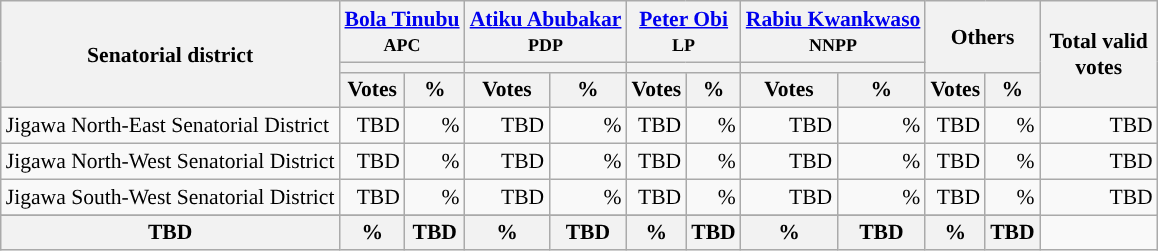<table class="wikitable sortable" style="text-align:right; font-size:90%">
<tr>
<th rowspan="3" style="max-width:7.5em;">Senatorial district</th>
<th colspan="2"><a href='#'>Bola Tinubu</a><br><small>APC</small></th>
<th colspan="2"><a href='#'>Atiku Abubakar</a><br><small>PDP</small></th>
<th colspan="2"><a href='#'>Peter Obi</a><br><small>LP</small></th>
<th colspan="2"><a href='#'>Rabiu Kwankwaso</a><br><small>NNPP</small></th>
<th colspan="2" rowspan="2">Others</th>
<th rowspan="3" style="max-width:5em;">Total valid votes</th>
</tr>
<tr>
<th colspan=2 style="background-color:"></th>
<th colspan=2 style="background-color:"></th>
<th colspan=2 style="background-color:"></th>
<th colspan=2 style="background-color:"></th>
</tr>
<tr>
<th>Votes</th>
<th>%</th>
<th>Votes</th>
<th>%</th>
<th>Votes</th>
<th>%</th>
<th>Votes</th>
<th>%</th>
<th>Votes</th>
<th>%</th>
</tr>
<tr style="background-color:#">
<td style="text-align:left;">Jigawa North-East Senatorial District</td>
<td>TBD</td>
<td>%</td>
<td>TBD</td>
<td>%</td>
<td>TBD</td>
<td>%</td>
<td>TBD</td>
<td>%</td>
<td>TBD</td>
<td>%</td>
<td>TBD</td>
</tr>
<tr style="background-color:#">
<td style="text-align:left;">Jigawa North-West Senatorial District</td>
<td>TBD</td>
<td>%</td>
<td>TBD</td>
<td>%</td>
<td>TBD</td>
<td>%</td>
<td>TBD</td>
<td>%</td>
<td>TBD</td>
<td>%</td>
<td>TBD</td>
</tr>
<tr style="background-color:#">
<td style="text-align:left;">Jigawa South-West Senatorial District</td>
<td>TBD</td>
<td>%</td>
<td>TBD</td>
<td>%</td>
<td>TBD</td>
<td>%</td>
<td>TBD</td>
<td>%</td>
<td>TBD</td>
<td>%</td>
<td>TBD</td>
</tr>
<tr>
</tr>
<tr>
<th>TBD</th>
<th>%</th>
<th>TBD</th>
<th>%</th>
<th>TBD</th>
<th>%</th>
<th>TBD</th>
<th>%</th>
<th>TBD</th>
<th>%</th>
<th>TBD</th>
</tr>
</table>
